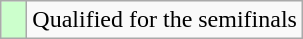<table class=wikitable>
<tr>
<td width=10px style="background-color:#ccffcc;"></td>
<td>Qualified for the semifinals</td>
</tr>
</table>
